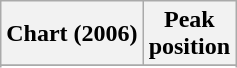<table class="wikitable sortable plainrowheaders" style="text-align:center">
<tr>
<th scope="col">Chart (2006)</th>
<th scope="col">Peak<br> position</th>
</tr>
<tr>
</tr>
<tr>
</tr>
<tr>
</tr>
</table>
